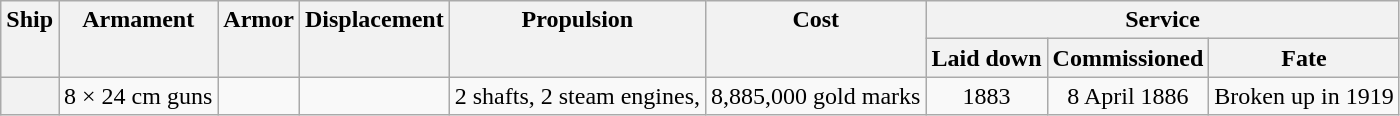<table class="wikitable plainrowheaders" style="text-align: center">
<tr valign="top">
<th scope="col" rowspan="2">Ship</th>
<th scope="col" rowspan="2">Armament</th>
<th scope="col" rowspan="2">Armor</th>
<th scope="col" rowspan="2">Displacement</th>
<th scope="col" rowspan="2">Propulsion</th>
<th scope="col" rowspan="2">Cost</th>
<th scope="col" colspan="3">Service</th>
</tr>
<tr valign="top">
<th scope="col">Laid down</th>
<th scope="col">Commissioned</th>
<th scope="col">Fate</th>
</tr>
<tr valign="top">
<th scope="row"></th>
<td>8 × 24 cm guns</td>
<td></td>
<td></td>
<td style="text-align: left;">2 shafts, 2 steam engines, </td>
<td>8,885,000 gold marks</td>
<td>1883</td>
<td>8 April 1886</td>
<td style="text-align: left;">Broken up in 1919</td>
</tr>
</table>
